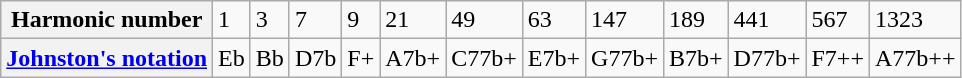<table class="wikitable">
<tr>
<th>Harmonic number</th>
<td>1</td>
<td>3</td>
<td>7</td>
<td>9</td>
<td>21</td>
<td>49</td>
<td>63</td>
<td>147</td>
<td>189</td>
<td>441</td>
<td>567</td>
<td>1323</td>
</tr>
<tr>
<th><a href='#'>Johnston's notation</a></th>
<td>Eb</td>
<td>Bb</td>
<td>D7b</td>
<td>F+</td>
<td>A7b+</td>
<td>C77b+</td>
<td>E7b+</td>
<td>G77b+</td>
<td>B7b+</td>
<td>D77b+</td>
<td>F7++</td>
<td>A77b++</td>
</tr>
</table>
